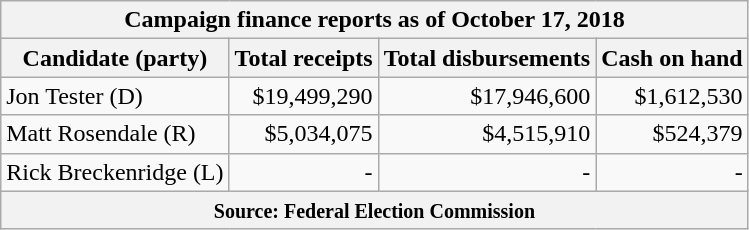<table class="wikitable sortable">
<tr>
<th colspan=4>Campaign finance reports as of October 17, 2018</th>
</tr>
<tr style="text-align:center;">
<th>Candidate (party)</th>
<th>Total receipts</th>
<th>Total disbursements</th>
<th>Cash on hand</th>
</tr>
<tr>
<td>Jon Tester (D)</td>
<td align="right">$19,499,290</td>
<td align="right">$17,946,600</td>
<td align="right">$1,612,530</td>
</tr>
<tr>
<td>Matt Rosendale (R)</td>
<td align="right">$5,034,075</td>
<td align="right">$4,515,910</td>
<td align="right">$524,379</td>
</tr>
<tr>
<td>Rick Breckenridge (L)</td>
<td align="right">-</td>
<td align="right">-</td>
<td align="right">-</td>
</tr>
<tr>
<th colspan="4"><small>Source: Federal Election Commission</small></th>
</tr>
</table>
